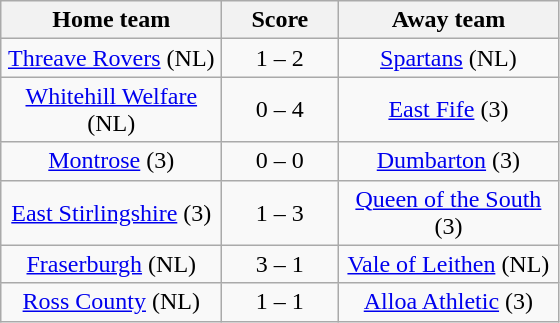<table class="wikitable" style="text-align: center">
<tr>
<th width=140>Home team</th>
<th width=70>Score</th>
<th width=140>Away team</th>
</tr>
<tr>
<td><a href='#'>Threave Rovers</a> (NL)</td>
<td>1 – 2</td>
<td><a href='#'>Spartans</a> (NL)</td>
</tr>
<tr>
<td><a href='#'>Whitehill Welfare</a> (NL)</td>
<td>0 – 4</td>
<td><a href='#'>East Fife</a> (3)</td>
</tr>
<tr>
<td><a href='#'>Montrose</a> (3)</td>
<td>0 – 0</td>
<td><a href='#'>Dumbarton</a> (3)</td>
</tr>
<tr>
<td><a href='#'>East Stirlingshire</a> (3)</td>
<td>1 – 3</td>
<td><a href='#'>Queen of the South</a> (3)</td>
</tr>
<tr>
<td><a href='#'>Fraserburgh</a> (NL)</td>
<td>3 – 1</td>
<td><a href='#'>Vale of Leithen</a> (NL)</td>
</tr>
<tr>
<td><a href='#'>Ross County</a> (NL)</td>
<td>1 – 1</td>
<td><a href='#'>Alloa Athletic</a> (3)</td>
</tr>
</table>
